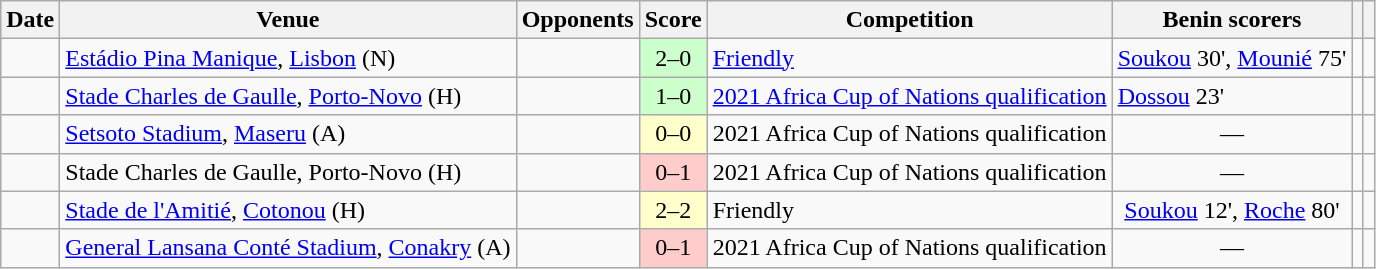<table class="wikitable sortable">
<tr>
<th>Date</th>
<th>Venue</th>
<th>Opponents</th>
<th>Score</th>
<th>Competition</th>
<th class=unsortable>Benin scorers</th>
<th></th>
<th class=unsortable></th>
</tr>
<tr>
<td></td>
<td><a href='#'>Estádio Pina Manique</a>, <a href='#'>Lisbon</a> (N)</td>
<td></td>
<td align=center bgcolor=#CCFFCC>2–0</td>
<td><a href='#'>Friendly</a></td>
<td><a href='#'>Soukou</a> 30', <a href='#'>Mounié</a> 75'</td>
<td align=center></td>
<td></td>
</tr>
<tr>
<td></td>
<td><a href='#'>Stade Charles de Gaulle</a>, <a href='#'>Porto-Novo</a> (H)</td>
<td></td>
<td align=center bgcolor=#CCFFCC>1–0</td>
<td><a href='#'>2021 Africa Cup of Nations qualification</a></td>
<td><a href='#'>Dossou</a> 23'</td>
<td></td>
<td></td>
</tr>
<tr>
<td></td>
<td><a href='#'>Setsoto Stadium</a>, <a href='#'>Maseru</a> (A)</td>
<td></td>
<td align=center bgcolor=#FFFFCC>0–0</td>
<td>2021 Africa Cup of Nations qualification</td>
<td align=center>—</td>
<td></td>
<td></td>
</tr>
<tr>
<td></td>
<td>Stade Charles de Gaulle, Porto-Novo (H)</td>
<td></td>
<td align=center bgcolor=#FFCCCC>0–1</td>
<td>2021 Africa Cup of Nations qualification</td>
<td align=center>—</td>
<td></td>
<td></td>
</tr>
<tr>
<td></td>
<td><a href='#'>Stade de l'Amitié</a>, <a href='#'>Cotonou</a> (H)</td>
<td></td>
<td align=center bgcolor=#FFFFCC>2–2</td>
<td>Friendly</td>
<td align=center><a href='#'>Soukou</a> 12', <a href='#'>Roche</a> 80'</td>
<td></td>
<td></td>
</tr>
<tr>
<td></td>
<td><a href='#'>General Lansana Conté Stadium</a>, <a href='#'>Conakry</a> (A)</td>
<td></td>
<td align=center bgcolor=#FFCCCC>0–1</td>
<td>2021 Africa Cup of Nations qualification</td>
<td align=center>—</td>
<td></td>
<td></td>
</tr>
</table>
